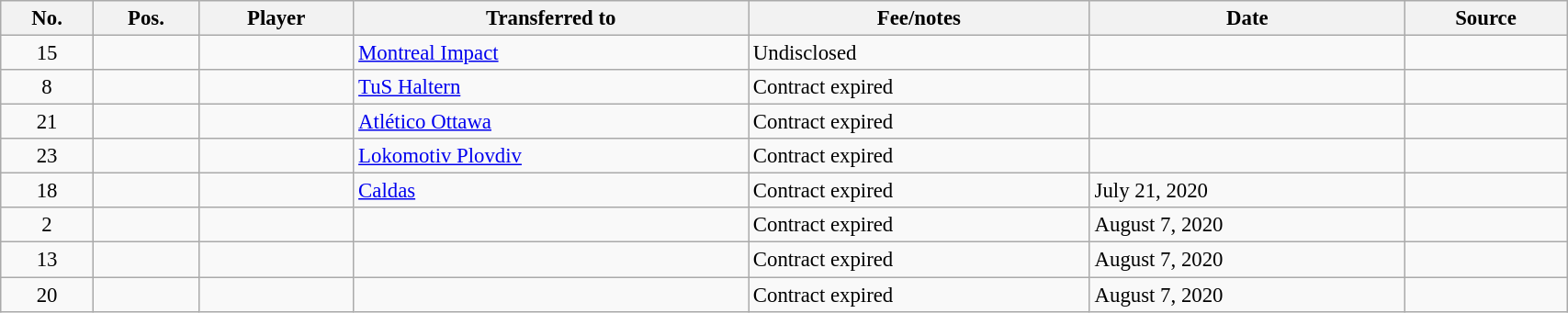<table class="wikitable sortable" style="width:90%; text-align:center; font-size:95%; text-align:left;">
<tr>
<th>No.</th>
<th>Pos.</th>
<th>Player</th>
<th>Transferred to</th>
<th>Fee/notes</th>
<th>Date</th>
<th>Source</th>
</tr>
<tr>
<td align=center>15</td>
<td align=center></td>
<td></td>
<td> <a href='#'>Montreal Impact</a></td>
<td>Undisclosed</td>
<td></td>
<td></td>
</tr>
<tr>
<td align=center>8</td>
<td align=center></td>
<td></td>
<td> <a href='#'>TuS Haltern</a></td>
<td>Contract expired</td>
<td></td>
<td></td>
</tr>
<tr>
<td align=center>21</td>
<td align=center></td>
<td></td>
<td> <a href='#'>Atlético Ottawa</a></td>
<td>Contract expired</td>
<td></td>
<td></td>
</tr>
<tr>
<td align=center>23</td>
<td align=center></td>
<td></td>
<td> <a href='#'>Lokomotiv Plovdiv</a></td>
<td>Contract expired</td>
<td></td>
<td></td>
</tr>
<tr>
<td align=center>18</td>
<td align=center></td>
<td></td>
<td> <a href='#'>Caldas</a></td>
<td>Contract expired</td>
<td>July 21, 2020</td>
<td></td>
</tr>
<tr>
<td align=center>2</td>
<td align=center></td>
<td></td>
<td></td>
<td>Contract expired</td>
<td>August 7, 2020</td>
<td></td>
</tr>
<tr>
<td align=center>13</td>
<td align=center></td>
<td></td>
<td></td>
<td>Contract expired</td>
<td>August 7, 2020</td>
<td></td>
</tr>
<tr>
<td align=center>20</td>
<td align=center></td>
<td></td>
<td></td>
<td>Contract expired</td>
<td>August 7, 2020</td>
<td></td>
</tr>
</table>
